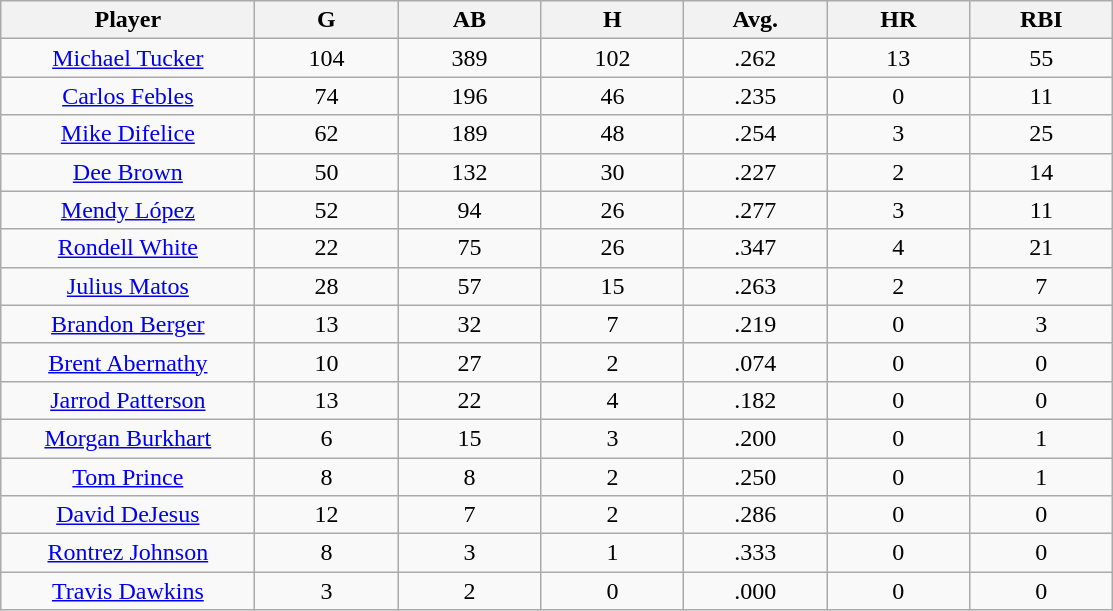<table class="wikitable sortable">
<tr>
<th bgcolor="#DDDDFF" width="16%">Player</th>
<th bgcolor="#DDDDFF" width="9%">G</th>
<th bgcolor="#DDDDFF" width="9%">AB</th>
<th bgcolor="#DDDDFF" width="9%">H</th>
<th bgcolor="#DDDDFF" width="9%">Avg.</th>
<th bgcolor="#DDDDFF" width="9%">HR</th>
<th bgcolor="#DDDDFF" width="9%">RBI</th>
</tr>
<tr align="center">
<td><a href='#'>Michael Tucker</a></td>
<td>104</td>
<td>389</td>
<td>102</td>
<td>.262</td>
<td>13</td>
<td>55</td>
</tr>
<tr align=center>
<td><a href='#'>Carlos Febles</a></td>
<td>74</td>
<td>196</td>
<td>46</td>
<td>.235</td>
<td>0</td>
<td>11</td>
</tr>
<tr align=center>
<td><a href='#'>Mike Difelice</a></td>
<td>62</td>
<td>189</td>
<td>48</td>
<td>.254</td>
<td>3</td>
<td>25</td>
</tr>
<tr align=center>
<td><a href='#'>Dee Brown</a></td>
<td>50</td>
<td>132</td>
<td>30</td>
<td>.227</td>
<td>2</td>
<td>14</td>
</tr>
<tr align=center>
<td><a href='#'>Mendy López</a></td>
<td>52</td>
<td>94</td>
<td>26</td>
<td>.277</td>
<td>3</td>
<td>11</td>
</tr>
<tr align=center>
<td><a href='#'>Rondell White</a></td>
<td>22</td>
<td>75</td>
<td>26</td>
<td>.347</td>
<td>4</td>
<td>21</td>
</tr>
<tr align=center>
<td><a href='#'>Julius Matos</a></td>
<td>28</td>
<td>57</td>
<td>15</td>
<td>.263</td>
<td>2</td>
<td>7</td>
</tr>
<tr align=center>
<td><a href='#'>Brandon Berger</a></td>
<td>13</td>
<td>32</td>
<td>7</td>
<td>.219</td>
<td>0</td>
<td>3</td>
</tr>
<tr align=center>
<td><a href='#'>Brent Abernathy</a></td>
<td>10</td>
<td>27</td>
<td>2</td>
<td>.074</td>
<td>0</td>
<td>0</td>
</tr>
<tr align=center>
<td><a href='#'>Jarrod Patterson</a></td>
<td>13</td>
<td>22</td>
<td>4</td>
<td>.182</td>
<td>0</td>
<td>0</td>
</tr>
<tr align=center>
<td><a href='#'>Morgan Burkhart</a></td>
<td>6</td>
<td>15</td>
<td>3</td>
<td>.200</td>
<td>0</td>
<td>1</td>
</tr>
<tr align=center>
<td><a href='#'>Tom Prince</a></td>
<td>8</td>
<td>8</td>
<td>2</td>
<td>.250</td>
<td>0</td>
<td>1</td>
</tr>
<tr align=center>
<td><a href='#'>David DeJesus</a></td>
<td>12</td>
<td>7</td>
<td>2</td>
<td>.286</td>
<td>0</td>
<td>0</td>
</tr>
<tr align=center>
<td><a href='#'>Rontrez Johnson</a></td>
<td>8</td>
<td>3</td>
<td>1</td>
<td>.333</td>
<td>0</td>
<td>0</td>
</tr>
<tr align=center>
<td><a href='#'>Travis Dawkins</a></td>
<td>3</td>
<td>2</td>
<td>0</td>
<td>.000</td>
<td>0</td>
<td>0</td>
</tr>
</table>
